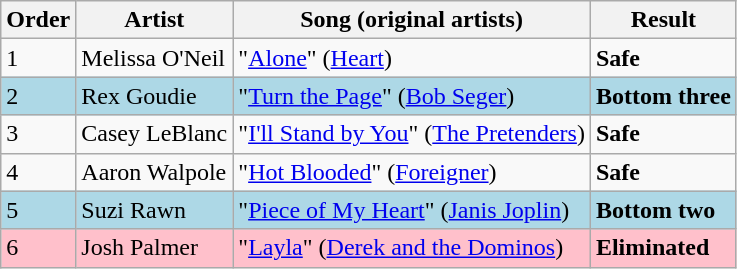<table class=wikitable>
<tr>
<th>Order</th>
<th>Artist</th>
<th>Song (original artists)</th>
<th>Result</th>
</tr>
<tr>
<td>1</td>
<td>Melissa O'Neil</td>
<td>"<a href='#'>Alone</a>" (<a href='#'>Heart</a>)</td>
<td><strong>Safe</strong></td>
</tr>
<tr style="background:lightblue;">
<td>2</td>
<td>Rex Goudie</td>
<td>"<a href='#'>Turn the Page</a>" (<a href='#'>Bob Seger</a>)</td>
<td><strong>Bottom three</strong></td>
</tr>
<tr>
<td>3</td>
<td>Casey LeBlanc</td>
<td>"<a href='#'>I'll Stand by You</a>" (<a href='#'>The Pretenders</a>)</td>
<td><strong>Safe</strong></td>
</tr>
<tr>
<td>4</td>
<td>Aaron Walpole</td>
<td>"<a href='#'>Hot Blooded</a>" (<a href='#'>Foreigner</a>)</td>
<td><strong>Safe</strong></td>
</tr>
<tr style="background:lightblue;">
<td>5</td>
<td>Suzi Rawn</td>
<td>"<a href='#'>Piece of My Heart</a>" (<a href='#'>Janis Joplin</a>)</td>
<td><strong>Bottom two</strong></td>
</tr>
<tr style="background:pink;">
<td>6</td>
<td>Josh Palmer</td>
<td>"<a href='#'>Layla</a>" (<a href='#'>Derek and the Dominos</a>)</td>
<td><strong>Eliminated</strong></td>
</tr>
</table>
